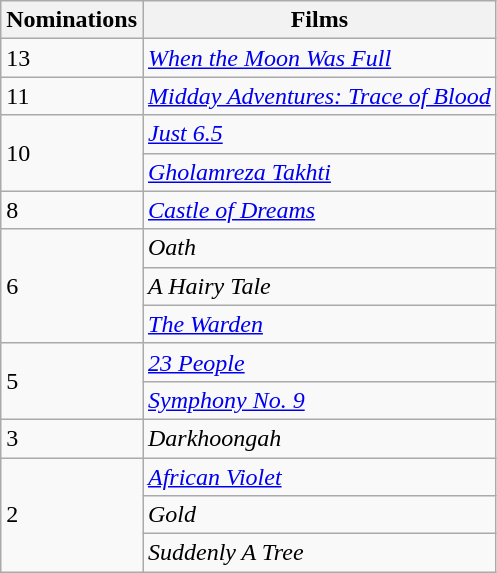<table class="wikitable">
<tr>
<th>Nominations</th>
<th>Films</th>
</tr>
<tr>
<td>13</td>
<td><em><a href='#'>When the Moon Was Full</a></em></td>
</tr>
<tr>
<td>11</td>
<td><em><a href='#'>Midday Adventures: Trace of Blood</a></em></td>
</tr>
<tr>
<td rowspan="2">10</td>
<td><em><a href='#'>Just 6.5</a></em></td>
</tr>
<tr>
<td><em><a href='#'>Gholamreza Takhti</a></em></td>
</tr>
<tr>
<td>8</td>
<td><em><a href='#'>Castle of Dreams</a></em></td>
</tr>
<tr>
<td rowspan="3">6</td>
<td><em>Oath</em></td>
</tr>
<tr>
<td><em>A Hairy Tale</em></td>
</tr>
<tr>
<td><em><a href='#'>The Warden</a></em></td>
</tr>
<tr>
<td rowspan="2">5</td>
<td><a href='#'><em>23 People</em></a></td>
</tr>
<tr>
<td><em><a href='#'>Symphony No. 9</a></em></td>
</tr>
<tr>
<td>3</td>
<td><em>Darkhoongah</em></td>
</tr>
<tr>
<td rowspan="3">2</td>
<td><em><a href='#'>African Violet</a></em></td>
</tr>
<tr>
<td><em>Gold</em></td>
</tr>
<tr>
<td><em>Suddenly A Tree</em></td>
</tr>
</table>
